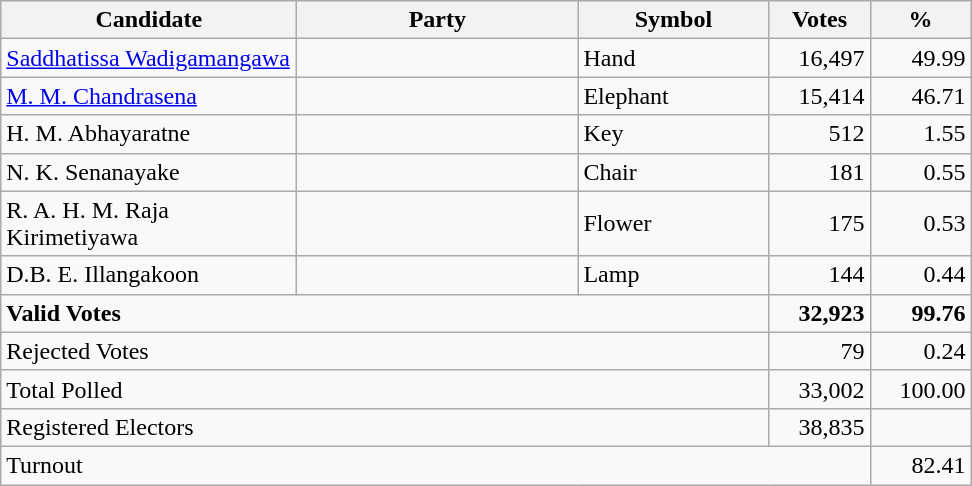<table class="wikitable" border="1" style="text-align:right;">
<tr>
<th align=left width="190">Candidate</th>
<th align=left width="180">Party</th>
<th align=left width="120">Symbol</th>
<th align=left width="60">Votes</th>
<th align=left width="60">%</th>
</tr>
<tr>
<td align=left><a href='#'>Saddhatissa Wadigamangawa</a></td>
<td></td>
<td align=left>Hand</td>
<td align=right>16,497</td>
<td align=right>49.99</td>
</tr>
<tr>
<td align=left><a href='#'>M. M. Chandrasena</a></td>
<td></td>
<td align=left>Elephant</td>
<td align=right>15,414</td>
<td align=right>46.71</td>
</tr>
<tr>
<td align=left>H. M. Abhayaratne</td>
<td></td>
<td align=left>Key</td>
<td align=right>512</td>
<td align=right>1.55</td>
</tr>
<tr>
<td align=left>N. K. Senanayake</td>
<td></td>
<td align=left>Chair</td>
<td align=right>181</td>
<td>0.55</td>
</tr>
<tr>
<td align=left>R. A. H. M. Raja Kirimetiyawa</td>
<td></td>
<td align=left>Flower</td>
<td align=right>175</td>
<td align=right>0.53</td>
</tr>
<tr>
<td align=left>D.B. E. Illangakoon</td>
<td></td>
<td align=left>Lamp</td>
<td align=right>144</td>
<td align=right>0.44</td>
</tr>
<tr>
<td align=left colspan=3><strong>Valid Votes</strong></td>
<td align=right><strong>32,923</strong></td>
<td align=right><strong>99.76</strong></td>
</tr>
<tr>
<td align=left colspan=3>Rejected Votes</td>
<td align=right>79</td>
<td align=right>0.24</td>
</tr>
<tr>
<td align=left colspan=3>Total Polled</td>
<td align=right>33,002</td>
<td align=right>100.00</td>
</tr>
<tr>
<td align=left colspan=3>Registered Electors</td>
<td align=right>38,835</td>
<td></td>
</tr>
<tr>
<td align=left colspan=4>Turnout</td>
<td align=right>82.41</td>
</tr>
</table>
